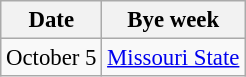<table class="wikitable" style="font-size:95%;">
<tr>
<th>Date</th>
<th>Bye week</th>
</tr>
<tr>
<td>October 5</td>
<td><a href='#'>Missouri State</a></td>
</tr>
</table>
